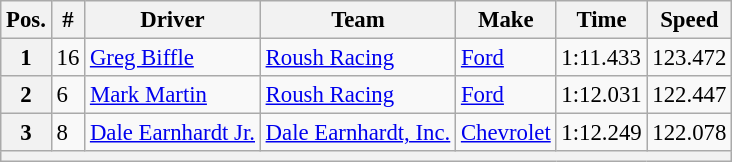<table class="wikitable" style="font-size:95%">
<tr>
<th>Pos.</th>
<th>#</th>
<th>Driver</th>
<th>Team</th>
<th>Make</th>
<th>Time</th>
<th>Speed</th>
</tr>
<tr>
<th>1</th>
<td>16</td>
<td><a href='#'>Greg Biffle</a></td>
<td><a href='#'>Roush Racing</a></td>
<td><a href='#'>Ford</a></td>
<td>1:11.433</td>
<td>123.472</td>
</tr>
<tr>
<th>2</th>
<td>6</td>
<td><a href='#'>Mark Martin</a></td>
<td><a href='#'>Roush Racing</a></td>
<td><a href='#'>Ford</a></td>
<td>1:12.031</td>
<td>122.447</td>
</tr>
<tr>
<th>3</th>
<td>8</td>
<td><a href='#'>Dale Earnhardt Jr.</a></td>
<td><a href='#'>Dale Earnhardt, Inc.</a></td>
<td><a href='#'>Chevrolet</a></td>
<td>1:12.249</td>
<td>122.078</td>
</tr>
<tr>
<th colspan="7"></th>
</tr>
</table>
